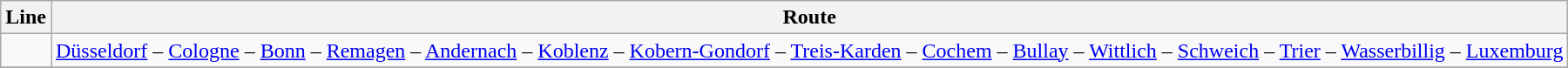<table class="wikitable">
<tr>
<th>Line</th>
<th>Route</th>
</tr>
<tr>
<td></td>
<td><a href='#'>Düsseldorf</a> – <a href='#'>Cologne</a> – <a href='#'>Bonn</a> – <a href='#'>Remagen</a> – <a href='#'>Andernach</a> – <a href='#'>Koblenz</a> – <a href='#'>Kobern-Gondorf</a> – <a href='#'>Treis-Karden</a> – <a href='#'>Cochem</a> – <a href='#'>Bullay</a> – <a href='#'>Wittlich</a> – <a href='#'>Schweich</a> – <a href='#'>Trier</a> – <a href='#'>Wasserbillig</a> – <a href='#'>Luxemburg</a></td>
</tr>
<tr>
</tr>
</table>
